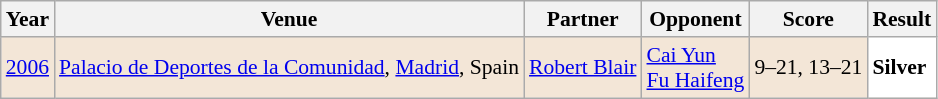<table class="sortable wikitable" style="font-size: 90%;">
<tr>
<th>Year</th>
<th>Venue</th>
<th>Partner</th>
<th>Opponent</th>
<th>Score</th>
<th>Result</th>
</tr>
<tr style="background:#F3E6D7">
<td align="center"><a href='#'>2006</a></td>
<td align="left"><a href='#'>Palacio de Deportes de la Comunidad</a>, <a href='#'>Madrid</a>, Spain</td>
<td align="left"> <a href='#'>Robert Blair</a></td>
<td align="left"> <a href='#'>Cai Yun</a><br> <a href='#'>Fu Haifeng</a></td>
<td align="left">9–21, 13–21</td>
<td style="text-align:left; background:white"> <strong>Silver</strong></td>
</tr>
</table>
